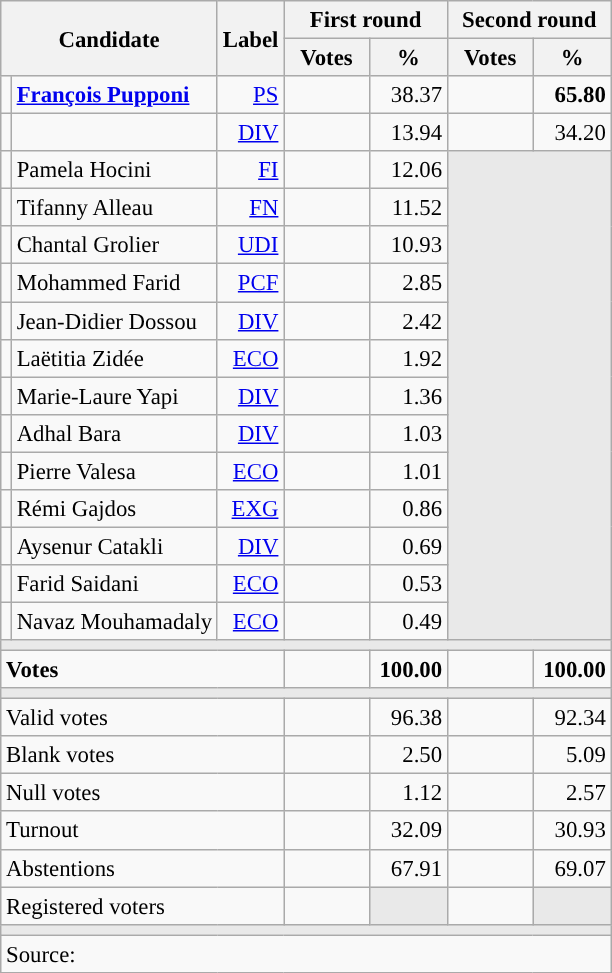<table class="wikitable" style="text-align:right;font-size:95%;">
<tr>
<th rowspan="2" colspan="2">Candidate</th>
<th rowspan="2">Label</th>
<th colspan="2">First round</th>
<th colspan="2">Second round</th>
</tr>
<tr>
<th style="width:50px;">Votes</th>
<th style="width:45px;">%</th>
<th style="width:50px;">Votes</th>
<th style="width:45px;">%</th>
</tr>
<tr>
<td style="color:inherit;background:"></td>
<td style="text-align:left;"><strong><a href='#'>François Pupponi</a></strong></td>
<td><a href='#'>PS</a></td>
<td></td>
<td>38.37</td>
<td><strong></strong></td>
<td><strong>65.80</strong></td>
</tr>
<tr>
<td style="color:inherit;background:"></td>
<td style="text-align:left;"></td>
<td><a href='#'>DIV</a></td>
<td></td>
<td>13.94</td>
<td></td>
<td>34.20</td>
</tr>
<tr>
<td style="color:inherit;background:"></td>
<td style="text-align:left;">Pamela Hocini</td>
<td><a href='#'>FI</a></td>
<td></td>
<td>12.06</td>
<td colspan="2" rowspan="13" style="background:#E9E9E9;"></td>
</tr>
<tr>
<td style="color:inherit;background:"></td>
<td style="text-align:left;">Tifanny Alleau</td>
<td><a href='#'>FN</a></td>
<td></td>
<td>11.52</td>
</tr>
<tr>
<td style="color:inherit;background:"></td>
<td style="text-align:left;">Chantal Grolier</td>
<td><a href='#'>UDI</a></td>
<td></td>
<td>10.93</td>
</tr>
<tr>
<td style="color:inherit;background:"></td>
<td style="text-align:left;">Mohammed Farid</td>
<td><a href='#'>PCF</a></td>
<td></td>
<td>2.85</td>
</tr>
<tr>
<td style="color:inherit;background:"></td>
<td style="text-align:left;">Jean-Didier Dossou</td>
<td><a href='#'>DIV</a></td>
<td></td>
<td>2.42</td>
</tr>
<tr>
<td style="color:inherit;background:"></td>
<td style="text-align:left;">Laëtitia Zidée</td>
<td><a href='#'>ECO</a></td>
<td></td>
<td>1.92</td>
</tr>
<tr>
<td style="color:inherit;background:"></td>
<td style="text-align:left;">Marie-Laure Yapi</td>
<td><a href='#'>DIV</a></td>
<td></td>
<td>1.36</td>
</tr>
<tr>
<td style="color:inherit;background:"></td>
<td style="text-align:left;">Adhal Bara</td>
<td><a href='#'>DIV</a></td>
<td></td>
<td>1.03</td>
</tr>
<tr>
<td style="color:inherit;background:"></td>
<td style="text-align:left;">Pierre Valesa</td>
<td><a href='#'>ECO</a></td>
<td></td>
<td>1.01</td>
</tr>
<tr>
<td style="color:inherit;background:"></td>
<td style="text-align:left;">Rémi Gajdos</td>
<td><a href='#'>EXG</a></td>
<td></td>
<td>0.86</td>
</tr>
<tr>
<td style="color:inherit;background:"></td>
<td style="text-align:left;">Aysenur Catakli</td>
<td><a href='#'>DIV</a></td>
<td></td>
<td>0.69</td>
</tr>
<tr>
<td style="color:inherit;background:"></td>
<td style="text-align:left;">Farid Saidani</td>
<td><a href='#'>ECO</a></td>
<td></td>
<td>0.53</td>
</tr>
<tr>
<td style="color:inherit;background:"></td>
<td style="text-align:left;">Navaz Mouhamadaly</td>
<td><a href='#'>ECO</a></td>
<td></td>
<td>0.49</td>
</tr>
<tr>
<td colspan="7" style="background:#E9E9E9;"></td>
</tr>
<tr style="font-weight:bold;">
<td colspan="3" style="text-align:left;">Votes</td>
<td></td>
<td>100.00</td>
<td></td>
<td>100.00</td>
</tr>
<tr>
<td colspan="7" style="background:#E9E9E9;"></td>
</tr>
<tr>
<td colspan="3" style="text-align:left;">Valid votes</td>
<td></td>
<td>96.38</td>
<td></td>
<td>92.34</td>
</tr>
<tr>
<td colspan="3" style="text-align:left;">Blank votes</td>
<td></td>
<td>2.50</td>
<td></td>
<td>5.09</td>
</tr>
<tr>
<td colspan="3" style="text-align:left;">Null votes</td>
<td></td>
<td>1.12</td>
<td></td>
<td>2.57</td>
</tr>
<tr>
<td colspan="3" style="text-align:left;">Turnout</td>
<td></td>
<td>32.09</td>
<td></td>
<td>30.93</td>
</tr>
<tr>
<td colspan="3" style="text-align:left;">Abstentions</td>
<td></td>
<td>67.91</td>
<td></td>
<td>69.07</td>
</tr>
<tr>
<td colspan="3" style="text-align:left;">Registered voters</td>
<td></td>
<td style="color:inherit;background:#E9E9E9;"></td>
<td></td>
<td style="color:inherit;background:#E9E9E9;"></td>
</tr>
<tr>
<td colspan="7" style="background:#E9E9E9;"></td>
</tr>
<tr>
<td colspan="7" style="text-align:left;">Source: </td>
</tr>
</table>
